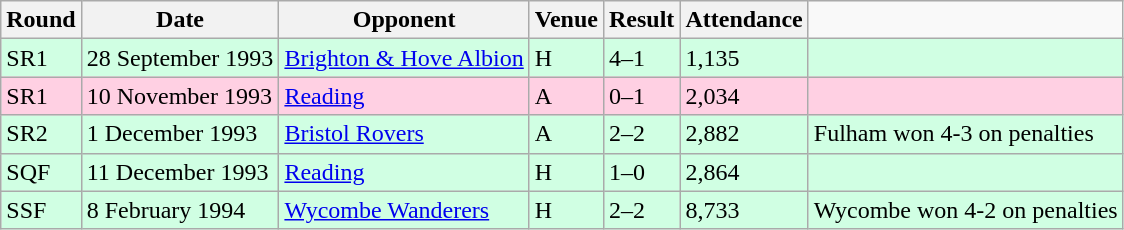<table class="wikitable">
<tr>
<th>Round</th>
<th>Date</th>
<th>Opponent</th>
<th>Venue</th>
<th>Result</th>
<th>Attendance</th>
</tr>
<tr style="background-color: #d0ffe3;">
<td>SR1</td>
<td>28 September 1993</td>
<td><a href='#'>Brighton & Hove Albion</a></td>
<td>H</td>
<td>4–1</td>
<td>1,135</td>
<td></td>
</tr>
<tr style="background-color: #ffd0e3;">
<td>SR1</td>
<td>10 November 1993</td>
<td><a href='#'>Reading</a></td>
<td>A</td>
<td>0–1</td>
<td>2,034</td>
<td></td>
</tr>
<tr style="background-color: #d0ffe3;">
<td>SR2</td>
<td>1 December 1993</td>
<td><a href='#'>Bristol Rovers</a></td>
<td>A</td>
<td>2–2</td>
<td>2,882</td>
<td>Fulham won 4-3 on penalties</td>
</tr>
<tr style="background-color: #d0ffe3;">
<td>SQF</td>
<td>11 December 1993</td>
<td><a href='#'>Reading</a></td>
<td>H</td>
<td>1–0</td>
<td>2,864</td>
<td></td>
</tr>
<tr style="background-color: #d0ffe3;">
<td>SSF</td>
<td>8 February 1994</td>
<td><a href='#'>Wycombe Wanderers</a></td>
<td>H</td>
<td>2–2</td>
<td>8,733</td>
<td>Wycombe won 4-2 on penalties</td>
</tr>
</table>
